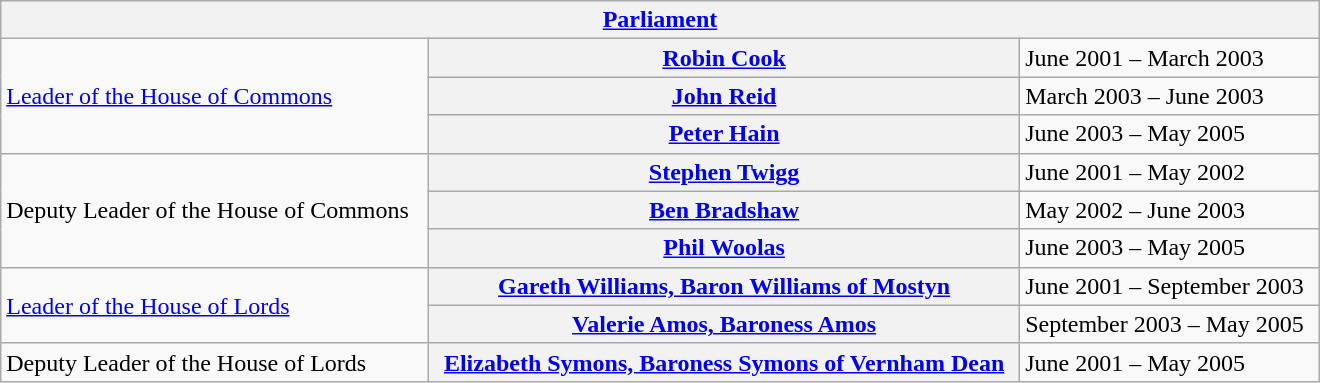<table class="wikitable plainrowheaders" width=100% style="max-width:55em;">
<tr>
<th colspan=4><a href='#'>Parliament</a></th>
</tr>
<tr>
<td rowspan="3"><a href='#'>Leader of the House of Commons</a></td>
<th scope="row" style="font-weight:bold;"><a href='#'>Robin Cook</a></th>
<td>June 2001 – March 2003</td>
</tr>
<tr>
<th scope="row" style="font-weight:bold;"><a href='#'>John Reid</a></th>
<td>March 2003 – June 2003</td>
</tr>
<tr>
<th scope="row" style="font-weight:bold;"><a href='#'>Peter Hain</a></th>
<td>June 2003 – May 2005</td>
</tr>
<tr>
<td rowspan="3">Deputy Leader of the House of Commons</td>
<th scope="row"><a href='#'>Stephen Twigg</a></th>
<td>June 2001 – May 2002</td>
</tr>
<tr>
<th scope="row"><a href='#'>Ben Bradshaw</a></th>
<td>May 2002 – June 2003</td>
</tr>
<tr>
<th scope="row"><a href='#'>Phil Woolas</a></th>
<td>June 2003 – May 2005</td>
</tr>
<tr>
<td rowspan="2"><a href='#'>Leader of the House of Lords</a></td>
<th scope="row" style="font-weight:bold;"><a href='#'>Gareth Williams, Baron Williams of Mostyn</a></th>
<td>June 2001 – September 2003</td>
</tr>
<tr>
<th scope="row" style="font-weight:bold;"><a href='#'>Valerie Amos, Baroness Amos</a></th>
<td>September 2003 – May 2005</td>
</tr>
<tr>
<td>Deputy Leader of the House of Lords</td>
<th scope="row"><a href='#'>Elizabeth Symons, Baroness Symons of Vernham Dean</a></th>
<td>June 2001 – May 2005</td>
</tr>
</table>
